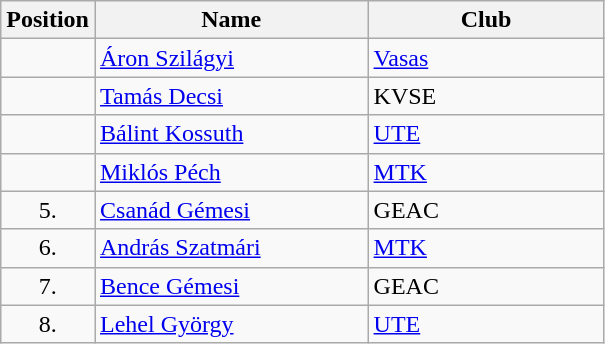<table class="wikitable">
<tr>
<th width="20">Position</th>
<th width="175">Name</th>
<th width="150">Club</th>
</tr>
<tr>
<td align="center"></td>
<td><a href='#'>Áron Szilágyi</a></td>
<td> <a href='#'>Vasas</a></td>
</tr>
<tr>
<td align="center"></td>
<td><a href='#'>Tamás Decsi</a></td>
<td> KVSE</td>
</tr>
<tr>
<td align="center"></td>
<td><a href='#'>Bálint Kossuth</a></td>
<td> <a href='#'>UTE</a></td>
</tr>
<tr>
<td align="center"></td>
<td><a href='#'>Miklós Péch</a></td>
<td> <a href='#'>MTK</a></td>
</tr>
<tr>
<td align="center">5.</td>
<td><a href='#'>Csanád Gémesi</a></td>
<td> GEAC</td>
</tr>
<tr>
<td align="center">6.</td>
<td><a href='#'>András Szatmári</a></td>
<td> <a href='#'>MTK</a></td>
</tr>
<tr>
<td align="center">7.</td>
<td><a href='#'>Bence Gémesi</a></td>
<td> GEAC</td>
</tr>
<tr>
<td align="center">8.</td>
<td><a href='#'>Lehel György</a></td>
<td> <a href='#'>UTE</a></td>
</tr>
</table>
